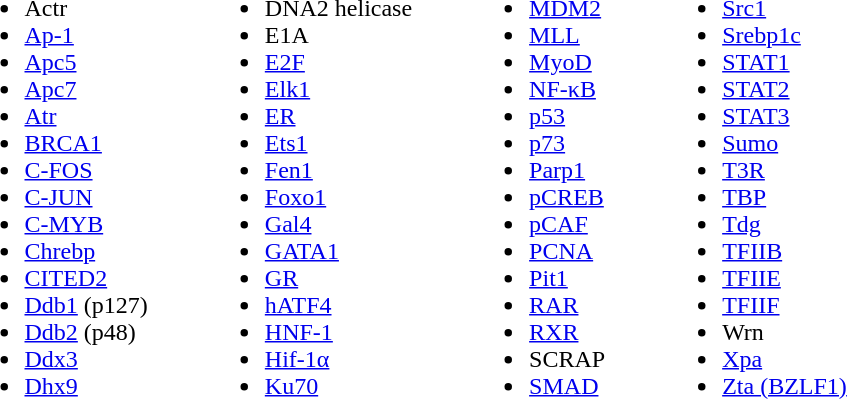<table>
<tr>
<td><br><ul><li>Actr</li><li><a href='#'>Ap-1</a></li><li><a href='#'>Apc5</a></li><li><a href='#'>Apc7</a></li><li><a href='#'>Atr</a></li><li><a href='#'>BRCA1</a></li><li><a href='#'>C-FOS</a></li><li><a href='#'>C-JUN</a></li><li><a href='#'>C-MYB</a></li><li><a href='#'>Chrebp</a></li><li><a href='#'>CITED2</a></li><li><a href='#'>Ddb1</a> (p127)</li><li><a href='#'>Ddb2</a> (p48)</li><li><a href='#'>Ddx3</a></li><li><a href='#'>Dhx9</a></li></ul></td>
<td width="30px"> </td>
<td><br><ul><li>DNA2 helicase</li><li>E1A</li><li><a href='#'>E2F</a></li><li><a href='#'>Elk1</a></li><li><a href='#'>ER</a></li><li><a href='#'>Ets1</a></li><li><a href='#'>Fen1</a></li><li><a href='#'>Foxo1</a></li><li><a href='#'>Gal4</a></li><li><a href='#'>GATA1</a></li><li><a href='#'>GR</a></li><li><a href='#'>hATF4</a></li><li><a href='#'>HNF-1</a></li><li><a href='#'>Hif-1α</a></li><li><a href='#'>Ku70</a></li></ul></td>
<td width="30px"> </td>
<td><br><ul><li><a href='#'>MDM2</a></li><li><a href='#'>MLL</a></li><li><a href='#'>MyoD</a></li><li><a href='#'>NF-κB</a></li><li><a href='#'>p53</a></li><li><a href='#'>p73</a></li><li><a href='#'>Parp1</a></li><li><a href='#'>pCREB</a></li><li><a href='#'>pCAF</a></li><li><a href='#'>PCNA</a></li><li><a href='#'>Pit1</a></li><li><a href='#'>RAR</a></li><li><a href='#'>RXR</a></li><li>SCRAP</li><li><a href='#'>SMAD</a></li></ul></td>
<td width="30px"> </td>
<td><br><ul><li><a href='#'>Src1</a></li><li><a href='#'>Srebp1c</a></li><li><a href='#'>STAT1</a></li><li><a href='#'>STAT2</a></li><li><a href='#'>STAT3</a></li><li><a href='#'>Sumo</a></li><li><a href='#'>T3R</a></li><li><a href='#'>TBP</a></li><li><a href='#'>Tdg</a></li><li><a href='#'>TFIIB</a></li><li><a href='#'>TFIIE</a></li><li><a href='#'>TFIIF</a></li><li>Wrn</li><li><a href='#'>Xpa</a></li><li><a href='#'>Zta (BZLF1)</a></li></ul></td>
</tr>
</table>
